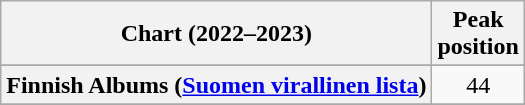<table class="wikitable sortable plainrowheaders" style="text-align:center">
<tr>
<th scope="col">Chart (2022–2023)</th>
<th scope="col">Peak<br>position</th>
</tr>
<tr>
</tr>
<tr>
<th scope="row">Finnish Albums (<a href='#'>Suomen virallinen lista</a>)</th>
<td>44</td>
</tr>
<tr>
</tr>
</table>
